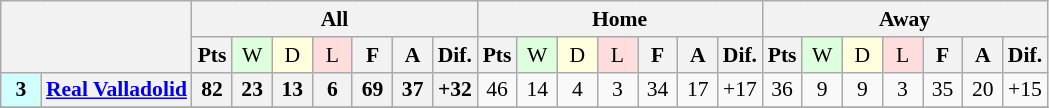<table class="wikitable" style="font-size: 90%">
<tr>
<th rowspan="2" colspan="2"></th>
<th colspan="7">All</th>
<th colspan="7">Home</th>
<th colspan="7">Away</th>
</tr>
<tr>
<th width="20">Pts</th>
<td bgcolor="#ddffdd" align="center" width="20">W</td>
<td bgcolor="#ffffdd" align="center" width="20">D</td>
<td bgcolor="#ffdddd" align="center" width="20">L</td>
<th width="20">F</th>
<th width="20">A</th>
<th width="20">Dif.</th>
<th width="20">Pts</th>
<td bgcolor="#ddffdd" align="center" width="20">W</td>
<td bgcolor="#ffffdd" align="center" width="20">D</td>
<td bgcolor="#ffdddd" align="center" width="20">L</td>
<th width="20">F</th>
<th width="20">A</th>
<th width="20">Dif.</th>
<th width="20">Pts</th>
<td bgcolor="#ddffdd" align="center" width="20">W</td>
<td bgcolor="#ffffdd" align="center" width="20">D</td>
<td bgcolor="#ffdddd" align="center" width="20">L</td>
<th width="20">F</th>
<th width="20">A</th>
<th width="20">Dif.</th>
</tr>
<tr>
<td width="20" align="center" bgcolor="#cfffff"><strong>3</strong></td>
<th><a href='#'>Real Valladolid</a></th>
<th>82</th>
<th>23</th>
<th>13</th>
<th>6</th>
<th>69</th>
<th>37</th>
<th>+32</th>
<td align="center">46</td>
<td align="center">14</td>
<td align="center">4</td>
<td align="center">3</td>
<td align="center">34</td>
<td align="center">17</td>
<td align="center">+17</td>
<td align="center">36</td>
<td align="center">9</td>
<td align="center">9</td>
<td align="center">3</td>
<td align="center">35</td>
<td align="center">20</td>
<td align="center">+15</td>
</tr>
<tr>
</tr>
</table>
